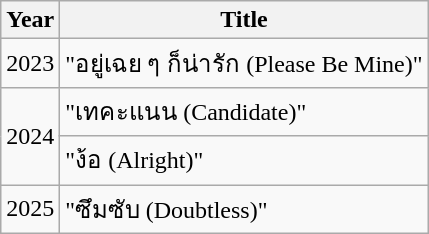<table class="wikitable sortable">
<tr>
<th scope="col">Year</th>
<th scope="col">Title</th>
</tr>
<tr>
<td>2023</td>
<td>"อยู่เฉย ๆ ก็น่ารัก (Please Be Mine)"</td>
</tr>
<tr>
<td rowspan="2">2024</td>
<td>"เทคะแนน (Candidate)"</td>
</tr>
<tr>
<td>"ง้อ (Alright)"</td>
</tr>
<tr>
<td>2025</td>
<td>"ซึมซับ (Doubtless)"</td>
</tr>
</table>
